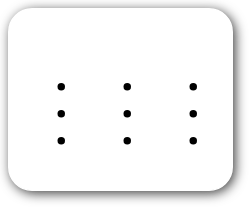<table style=" border-radius:1em; box-shadow: 0.1em 0.1em 0.5em rgba(0,0,0,0.75); background-color: white; border: 1px solid white; padding: 5px;">
<tr style="vertical-align:top;">
<td><br><ul><li></li><li></li><li></li></ul></td>
<td valign="top"><br><ul><li></li><li></li><li></li></ul></td>
<td valign="top"><br><ul><li></li><li></li><li></li></ul></td>
<td></td>
</tr>
</table>
